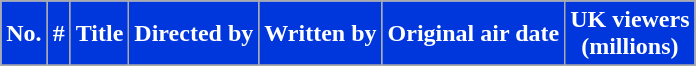<table class="wikitable plainrowheaders">
<tr style="color:white">
<th style="background: #0037DC;">No.</th>
<th style="background: #0037DC;">#</th>
<th style="background: #0037DC;">Title</th>
<th style="background: #0037DC;">Directed by</th>
<th style="background: #0037DC;">Written by</th>
<th style="background: #0037DC;">Original air date</th>
<th style="background: #0037DC;">UK viewers<br>(millions)</th>
</tr>
<tr>
</tr>
</table>
